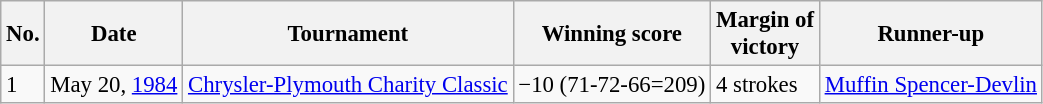<table class="wikitable" style="font-size:95%;">
<tr>
<th>No.</th>
<th>Date</th>
<th>Tournament</th>
<th>Winning score</th>
<th>Margin of<br>victory</th>
<th>Runner-up</th>
</tr>
<tr>
<td>1</td>
<td>May 20, <a href='#'>1984</a></td>
<td><a href='#'>Chrysler-Plymouth Charity Classic</a></td>
<td>−10 (71-72-66=209)</td>
<td>4 strokes</td>
<td> <a href='#'>Muffin Spencer-Devlin</a></td>
</tr>
</table>
